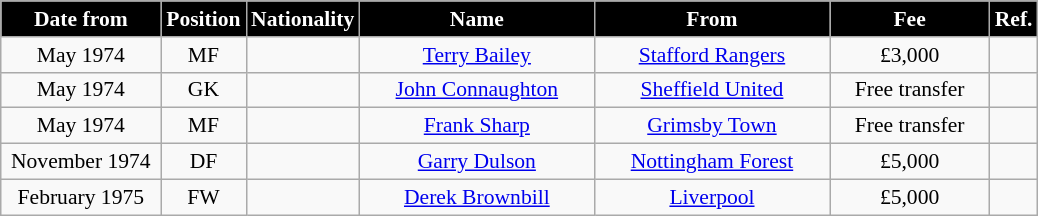<table class="wikitable" style="text-align:center; font-size:90%; ">
<tr>
<th style="background:#000000; color:white; width:100px;">Date from</th>
<th style="background:#000000; color:white; width:50px;">Position</th>
<th style="background:#000000; color:white; width:50px;">Nationality</th>
<th style="background:#000000; color:white; width:150px;">Name</th>
<th style="background:#000000; color:white; width:150px;">From</th>
<th style="background:#000000; color:white; width:100px;">Fee</th>
<th style="background:#000000; color:white; width:25px;">Ref.</th>
</tr>
<tr>
<td>May 1974</td>
<td>MF</td>
<td></td>
<td><a href='#'>Terry Bailey</a></td>
<td><a href='#'>Stafford Rangers</a></td>
<td>£3,000</td>
<td></td>
</tr>
<tr>
<td>May 1974</td>
<td>GK</td>
<td></td>
<td><a href='#'>John Connaughton</a></td>
<td><a href='#'>Sheffield United</a></td>
<td>Free transfer</td>
<td></td>
</tr>
<tr>
<td>May 1974</td>
<td>MF</td>
<td></td>
<td><a href='#'>Frank Sharp</a></td>
<td><a href='#'>Grimsby Town</a></td>
<td>Free transfer</td>
<td></td>
</tr>
<tr>
<td>November 1974</td>
<td>DF</td>
<td></td>
<td><a href='#'>Garry Dulson</a></td>
<td><a href='#'>Nottingham Forest</a></td>
<td>£5,000</td>
<td></td>
</tr>
<tr>
<td>February 1975</td>
<td>FW</td>
<td></td>
<td><a href='#'>Derek Brownbill</a></td>
<td><a href='#'>Liverpool</a></td>
<td>£5,000</td>
<td></td>
</tr>
</table>
